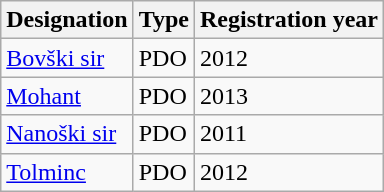<table class="wikitable">
<tr>
<th>Designation</th>
<th>Type</th>
<th>Registration year</th>
</tr>
<tr>
<td><a href='#'>Bovški sir</a></td>
<td>PDO</td>
<td>2012</td>
</tr>
<tr>
<td><a href='#'>Mohant</a></td>
<td>PDO</td>
<td>2013</td>
</tr>
<tr>
<td><a href='#'>Nanoški sir</a></td>
<td>PDO</td>
<td>2011</td>
</tr>
<tr>
<td><a href='#'>Tolminc</a></td>
<td>PDO</td>
<td>2012</td>
</tr>
</table>
